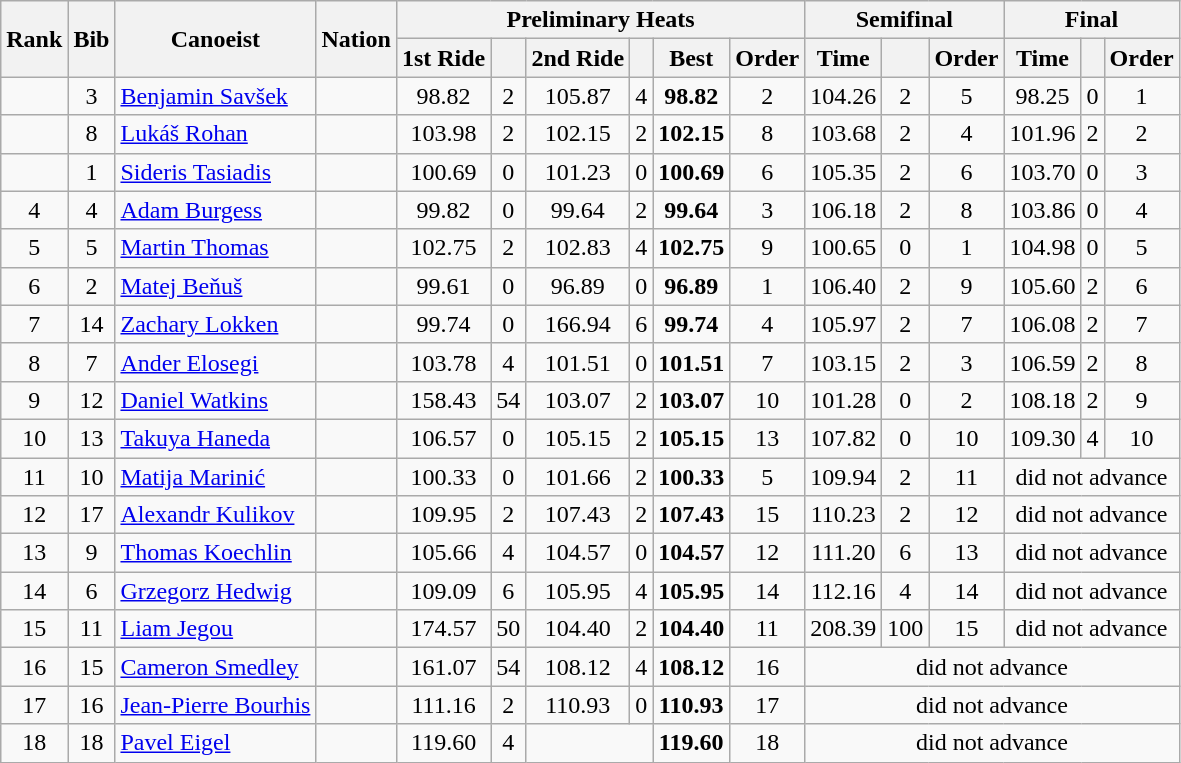<table class="wikitable sortable" style="text-align:center">
<tr>
<th rowspan=2>Rank</th>
<th rowspan=2>Bib</th>
<th rowspan=2>Canoeist</th>
<th rowspan=2>Nation</th>
<th colspan=6>Preliminary Heats</th>
<th colspan=3>Semifinal</th>
<th colspan=3>Final</th>
</tr>
<tr>
<th>1st Ride</th>
<th></th>
<th>2nd Ride</th>
<th></th>
<th>Best</th>
<th>Order</th>
<th>Time</th>
<th></th>
<th>Order</th>
<th>Time</th>
<th></th>
<th>Order</th>
</tr>
<tr>
<td></td>
<td>3</td>
<td align=left><a href='#'>Benjamin Savšek</a></td>
<td align=left></td>
<td>98.82</td>
<td>2</td>
<td>105.87</td>
<td>4</td>
<td><strong>98.82</strong></td>
<td>2</td>
<td>104.26</td>
<td>2</td>
<td>5</td>
<td>98.25</td>
<td>0</td>
<td>1</td>
</tr>
<tr>
<td></td>
<td>8</td>
<td align=left><a href='#'>Lukáš Rohan</a></td>
<td align=left></td>
<td>103.98</td>
<td>2</td>
<td>102.15</td>
<td>2</td>
<td><strong>102.15</strong></td>
<td>8</td>
<td>103.68</td>
<td>2</td>
<td>4</td>
<td>101.96</td>
<td>2</td>
<td>2</td>
</tr>
<tr>
<td></td>
<td>1</td>
<td align=left><a href='#'>Sideris Tasiadis</a></td>
<td align=left></td>
<td>100.69</td>
<td>0</td>
<td>101.23</td>
<td>0</td>
<td><strong>100.69</strong></td>
<td>6</td>
<td>105.35</td>
<td>2</td>
<td>6</td>
<td>103.70</td>
<td>0</td>
<td>3</td>
</tr>
<tr>
<td>4</td>
<td>4</td>
<td align=left><a href='#'>Adam Burgess</a></td>
<td align=left></td>
<td>99.82</td>
<td>0</td>
<td>99.64</td>
<td>2</td>
<td><strong>99.64</strong></td>
<td>3</td>
<td>106.18</td>
<td>2</td>
<td>8</td>
<td>103.86</td>
<td>0</td>
<td>4</td>
</tr>
<tr>
<td>5</td>
<td>5</td>
<td align=left><a href='#'>Martin Thomas</a></td>
<td align=left></td>
<td>102.75</td>
<td>2</td>
<td>102.83</td>
<td>4</td>
<td><strong>102.75</strong></td>
<td>9</td>
<td>100.65</td>
<td>0</td>
<td>1</td>
<td>104.98</td>
<td>0</td>
<td>5</td>
</tr>
<tr>
<td>6</td>
<td>2</td>
<td align=left><a href='#'>Matej Beňuš</a></td>
<td align=left></td>
<td>99.61</td>
<td>0</td>
<td>96.89</td>
<td>0</td>
<td><strong>96.89</strong></td>
<td>1</td>
<td>106.40</td>
<td>2</td>
<td>9</td>
<td>105.60</td>
<td>2</td>
<td>6</td>
</tr>
<tr>
<td>7</td>
<td>14</td>
<td align=left><a href='#'>Zachary Lokken</a></td>
<td align=left></td>
<td>99.74</td>
<td>0</td>
<td>166.94</td>
<td>6</td>
<td><strong>99.74</strong></td>
<td>4</td>
<td>105.97</td>
<td>2</td>
<td>7</td>
<td>106.08</td>
<td>2</td>
<td>7</td>
</tr>
<tr>
<td>8</td>
<td>7</td>
<td align=left><a href='#'>Ander Elosegi</a></td>
<td align=left></td>
<td>103.78</td>
<td>4</td>
<td>101.51</td>
<td>0</td>
<td><strong>101.51</strong></td>
<td>7</td>
<td>103.15</td>
<td>2</td>
<td>3</td>
<td>106.59</td>
<td>2</td>
<td>8</td>
</tr>
<tr>
<td>9</td>
<td>12</td>
<td align=left><a href='#'>Daniel Watkins</a></td>
<td align=left></td>
<td>158.43</td>
<td>54</td>
<td>103.07</td>
<td>2</td>
<td><strong>103.07</strong></td>
<td>10</td>
<td>101.28</td>
<td>0</td>
<td>2</td>
<td>108.18</td>
<td>2</td>
<td>9</td>
</tr>
<tr>
<td>10</td>
<td>13</td>
<td align=left><a href='#'>Takuya Haneda</a></td>
<td align=left></td>
<td>106.57</td>
<td>0</td>
<td>105.15</td>
<td>2</td>
<td><strong>105.15</strong></td>
<td>13</td>
<td>107.82</td>
<td>0</td>
<td>10</td>
<td>109.30</td>
<td>4</td>
<td>10</td>
</tr>
<tr>
<td>11</td>
<td>10</td>
<td align=left><a href='#'>Matija Marinić</a></td>
<td align=left></td>
<td>100.33</td>
<td>0</td>
<td>101.66</td>
<td>2</td>
<td><strong>100.33</strong></td>
<td>5</td>
<td>109.94</td>
<td>2</td>
<td>11</td>
<td colspan=3>did not advance</td>
</tr>
<tr>
<td>12</td>
<td>17</td>
<td align=left><a href='#'>Alexandr Kulikov</a></td>
<td align=left></td>
<td>109.95</td>
<td>2</td>
<td>107.43</td>
<td>2</td>
<td><strong>107.43</strong></td>
<td>15</td>
<td>110.23</td>
<td>2</td>
<td>12</td>
<td colspan=3>did not advance</td>
</tr>
<tr>
<td>13</td>
<td>9</td>
<td align=left><a href='#'>Thomas Koechlin</a></td>
<td align=left></td>
<td>105.66</td>
<td>4</td>
<td>104.57</td>
<td>0</td>
<td><strong>104.57</strong></td>
<td>12</td>
<td>111.20</td>
<td>6</td>
<td>13</td>
<td colspan=3>did not advance</td>
</tr>
<tr>
<td>14</td>
<td>6</td>
<td align=left><a href='#'>Grzegorz Hedwig</a></td>
<td align=left></td>
<td>109.09</td>
<td>6</td>
<td>105.95</td>
<td>4</td>
<td><strong>105.95</strong></td>
<td>14</td>
<td>112.16</td>
<td>4</td>
<td>14</td>
<td colspan=3>did not advance</td>
</tr>
<tr>
<td>15</td>
<td>11</td>
<td align=left><a href='#'>Liam Jegou</a></td>
<td align=left></td>
<td>174.57</td>
<td>50</td>
<td>104.40</td>
<td>2</td>
<td><strong>104.40</strong></td>
<td>11</td>
<td>208.39</td>
<td>100</td>
<td>15</td>
<td colspan=3>did not advance</td>
</tr>
<tr>
<td>16</td>
<td>15</td>
<td align=left><a href='#'>Cameron Smedley</a></td>
<td align=left></td>
<td>161.07</td>
<td>54</td>
<td>108.12</td>
<td>4</td>
<td><strong>108.12</strong></td>
<td>16</td>
<td colspan=6>did not advance</td>
</tr>
<tr>
<td>17</td>
<td>16</td>
<td align=left><a href='#'>Jean-Pierre Bourhis</a></td>
<td align=left></td>
<td>111.16</td>
<td>2</td>
<td>110.93</td>
<td>0</td>
<td><strong>110.93</strong></td>
<td>17</td>
<td colspan=6>did not advance</td>
</tr>
<tr>
<td>18</td>
<td>18</td>
<td align=left><a href='#'>Pavel Eigel</a></td>
<td align=left></td>
<td>119.60</td>
<td>4</td>
<td colspan=2></td>
<td><strong>119.60</strong></td>
<td>18</td>
<td colspan=6>did not advance</td>
</tr>
</table>
